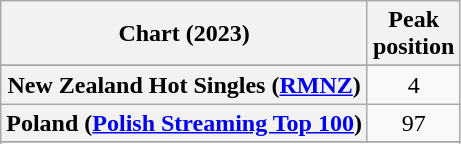<table class="wikitable sortable plainrowheaders" style="text-align:center">
<tr>
<th scope="col">Chart (2023)</th>
<th scope="col">Peak<br>position</th>
</tr>
<tr>
</tr>
<tr>
</tr>
<tr>
</tr>
<tr>
<th scope="row">New Zealand Hot Singles (<a href='#'>RMNZ</a>)</th>
<td>4</td>
</tr>
<tr>
<th scope="row">Poland (<a href='#'>Polish Streaming Top 100</a>)</th>
<td>97</td>
</tr>
<tr>
</tr>
<tr>
</tr>
<tr>
</tr>
</table>
